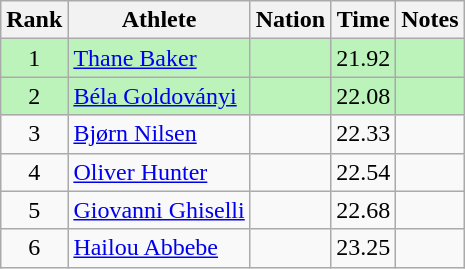<table class="wikitable sortable" style="text-align:center">
<tr>
<th>Rank</th>
<th>Athlete</th>
<th>Nation</th>
<th>Time</th>
<th>Notes</th>
</tr>
<tr bgcolor=bbf3bb>
<td>1</td>
<td align=left><a href='#'>Thane Baker</a></td>
<td align=left></td>
<td>21.92</td>
<td></td>
</tr>
<tr bgcolor=bbf3bb>
<td>2</td>
<td align=left><a href='#'>Béla Goldoványi</a></td>
<td align=left></td>
<td>22.08</td>
<td></td>
</tr>
<tr>
<td>3</td>
<td align=left><a href='#'>Bjørn Nilsen</a></td>
<td align=left></td>
<td>22.33</td>
<td></td>
</tr>
<tr>
<td>4</td>
<td align=left><a href='#'>Oliver Hunter</a></td>
<td align=left></td>
<td>22.54</td>
<td></td>
</tr>
<tr>
<td>5</td>
<td align=left><a href='#'>Giovanni Ghiselli</a></td>
<td align=left></td>
<td>22.68</td>
<td></td>
</tr>
<tr>
<td>6</td>
<td align=left><a href='#'>Hailou Abbebe</a></td>
<td align=left></td>
<td>23.25</td>
<td></td>
</tr>
</table>
